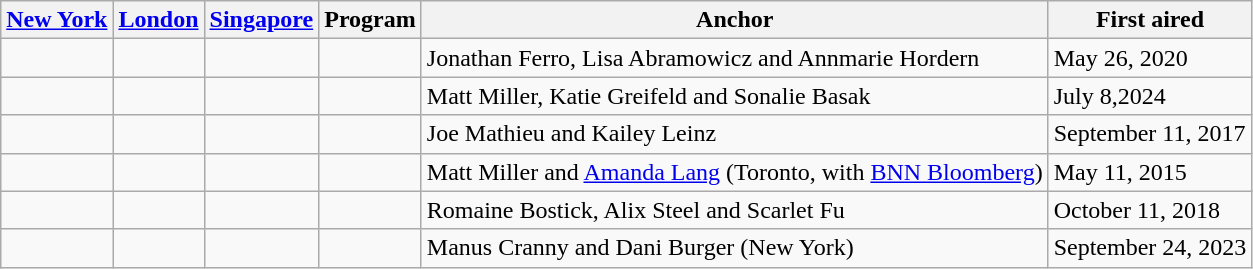<table class="wikitable">
<tr>
<th><a href='#'>New York</a></th>
<th><a href='#'>London</a></th>
<th><a href='#'>Singapore</a></th>
<th>Program</th>
<th>Anchor</th>
<th>First aired</th>
</tr>
<tr>
<td></td>
<td></td>
<td></td>
<td></td>
<td>Jonathan Ferro, Lisa Abramowicz and Annmarie Hordern</td>
<td>May 26, 2020</td>
</tr>
<tr>
<td></td>
<td></td>
<td></td>
<td></td>
<td>Matt Miller, Katie Greifeld and Sonalie Basak</td>
<td>July 8,2024</td>
</tr>
<tr>
<td></td>
<td></td>
<td></td>
<td></td>
<td>Joe Mathieu and Kailey Leinz</td>
<td>September 11, 2017</td>
</tr>
<tr>
<td></td>
<td></td>
<td></td>
<td></td>
<td>Matt Miller and <a href='#'>Amanda Lang</a> (Toronto, with <a href='#'>BNN Bloomberg</a>)</td>
<td>May 11, 2015</td>
</tr>
<tr>
<td></td>
<td></td>
<td></td>
<td></td>
<td>Romaine Bostick, Alix Steel and Scarlet Fu</td>
<td>October 11, 2018</td>
</tr>
<tr>
<td></td>
<td></td>
<td></td>
<td></td>
<td>Manus Cranny and Dani Burger (New York)</td>
<td>September 24, 2023</td>
</tr>
</table>
